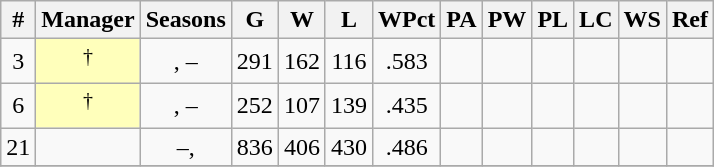<table class="wikitable sortable" style="text-align:center">
<tr>
<th class="unsortable">#</th>
<th>Manager</th>
<th>Seasons</th>
<th>G</th>
<th>W</th>
<th>L</th>
<th>WPct</th>
<th class="unsortable">PA</th>
<th class="unsortable">PW</th>
<th class="unsortable">PL</th>
<th class="unsortable">LC</th>
<th class="unsortable">WS</th>
<th class="unsortable">Ref</th>
</tr>
<tr>
<td>3</td>
<td style="background: #ffffbb"><sup>†</sup></td>
<td>, –</td>
<td>291</td>
<td>162</td>
<td>116</td>
<td>.583</td>
<td></td>
<td></td>
<td></td>
<td></td>
<td></td>
<td></td>
</tr>
<tr>
<td>6</td>
<td style="background: #ffffbb"><sup>†</sup></td>
<td>, –</td>
<td>252</td>
<td>107</td>
<td>139</td>
<td>.435</td>
<td></td>
<td></td>
<td></td>
<td></td>
<td></td>
<td></td>
</tr>
<tr>
<td>21</td>
<td></td>
<td>–, </td>
<td>836</td>
<td>406</td>
<td>430</td>
<td>.486</td>
<td></td>
<td></td>
<td></td>
<td></td>
<td></td>
<td></td>
</tr>
<tr>
</tr>
</table>
